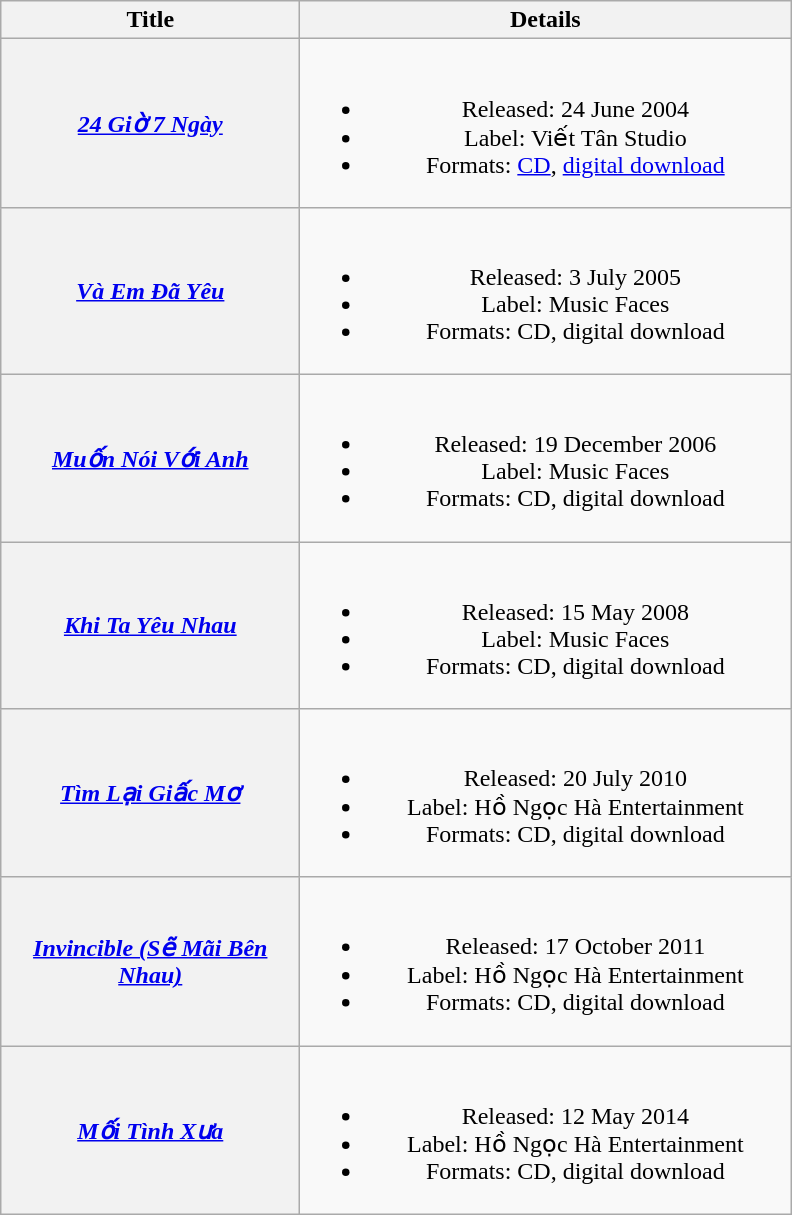<table class="wikitable plainrowheaders" style="text-align:center;">
<tr>
<th scope="col" style="width:12em;">Title</th>
<th scope="col" style="width:20em;">Details</th>
</tr>
<tr>
<th scope="row"><em><a href='#'>24 Giờ 7 Ngày</a></em></th>
<td><br><ul><li>Released: 24 June 2004 </li><li>Label: Viết Tân Studio</li><li>Formats: <a href='#'>CD</a>, <a href='#'>digital download</a></li></ul></td>
</tr>
<tr>
<th scope="row"><em><a href='#'>Và Em Đã Yêu</a></em></th>
<td><br><ul><li>Released: 3 July 2005 </li><li>Label: Music Faces</li><li>Formats: CD, digital download</li></ul></td>
</tr>
<tr>
<th scope="row"><em><a href='#'>Muốn Nói Với Anh</a></em></th>
<td><br><ul><li>Released: 19 December 2006</li><li>Label: Music Faces</li><li>Formats: CD, digital download</li></ul></td>
</tr>
<tr>
<th scope="row"><em><a href='#'>Khi Ta Yêu Nhau</a></em></th>
<td><br><ul><li>Released: 15 May 2008</li><li>Label: Music Faces</li><li>Formats: CD, digital download</li></ul></td>
</tr>
<tr>
<th scope="row"><em><a href='#'>Tìm Lại Giấc Mơ</a></em></th>
<td><br><ul><li>Released: 20 July 2010</li><li>Label: Hồ Ngọc Hà Entertainment</li><li>Formats: CD, digital download</li></ul></td>
</tr>
<tr>
<th scope="row"><em><a href='#'>Invincible (Sẽ Mãi Bên Nhau)</a></em></th>
<td><br><ul><li>Released: 17 October 2011</li><li>Label: Hồ Ngọc Hà Entertainment</li><li>Formats: CD, digital download</li></ul></td>
</tr>
<tr>
<th scope="row"><em><a href='#'>Mối Tình Xưa</a></em></th>
<td><br><ul><li>Released: 12 May 2014</li><li>Label: Hồ Ngọc Hà Entertainment</li><li>Formats: CD, digital download</li></ul></td>
</tr>
</table>
